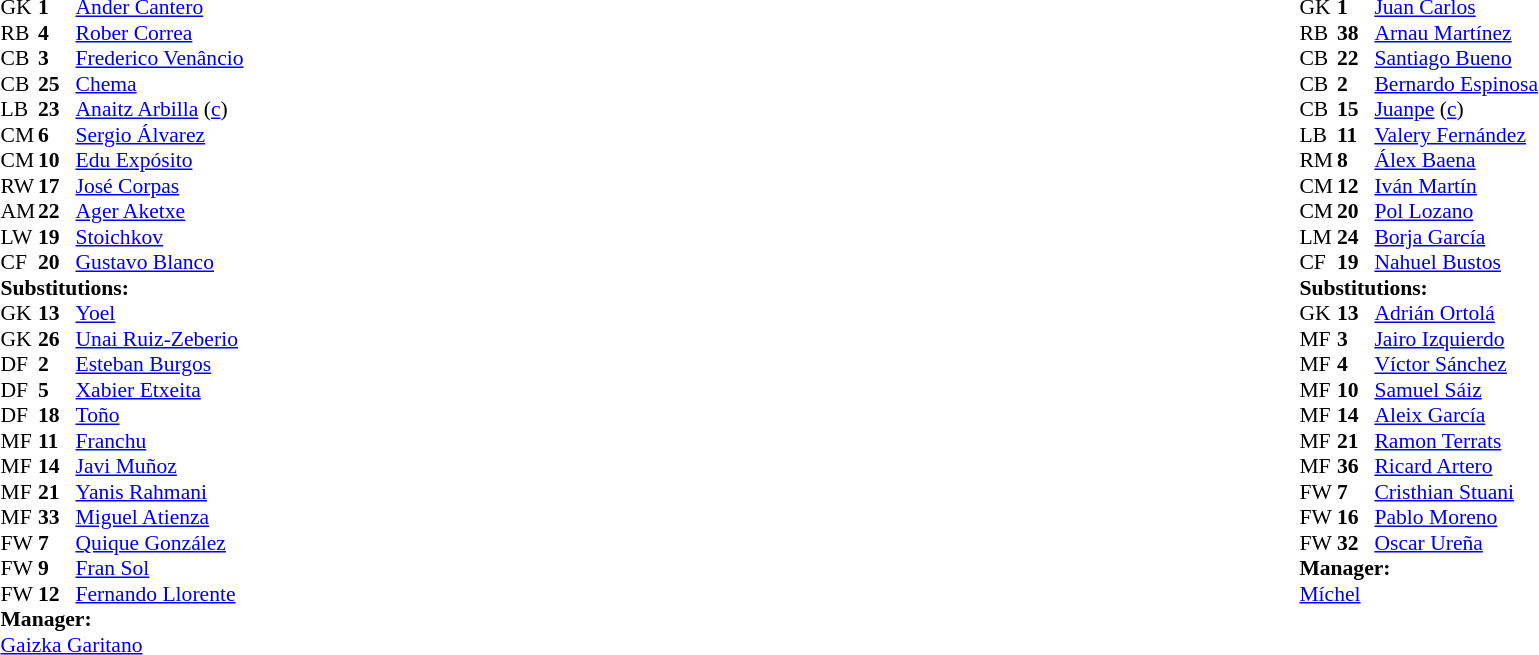<table width="100%">
<tr>
<td valign="top" width="50%"><br><table style="font-size: 90%" cellspacing="0" cellpadding="0">
<tr>
<th width="25"></th>
<th width="25"></th>
</tr>
<tr>
<td>GK</td>
<td><strong>1</strong></td>
<td> <a href='#'>Ander Cantero</a></td>
</tr>
<tr>
<td>RB</td>
<td><strong>4</strong></td>
<td> <a href='#'>Rober Correa</a></td>
</tr>
<tr>
<td>CB</td>
<td><strong>3</strong></td>
<td> <a href='#'>Frederico Venâncio</a></td>
</tr>
<tr>
<td>CB</td>
<td><strong>25</strong></td>
<td> <a href='#'>Chema</a></td>
</tr>
<tr>
<td>LB</td>
<td><strong>23</strong></td>
<td> <a href='#'>Anaitz Arbilla</a> (<a href='#'>c</a>)</td>
<td></td>
<td></td>
</tr>
<tr>
<td>CM</td>
<td><strong>6</strong></td>
<td> <a href='#'>Sergio Álvarez</a></td>
<td></td>
<td></td>
</tr>
<tr>
<td>CM</td>
<td><strong>10</strong></td>
<td> <a href='#'>Edu Expósito</a></td>
</tr>
<tr>
<td>RW</td>
<td><strong>17</strong></td>
<td> <a href='#'>José Corpas</a></td>
<td></td>
<td></td>
</tr>
<tr>
<td>AM</td>
<td><strong>22</strong></td>
<td> <a href='#'>Ager Aketxe</a></td>
<td></td>
<td></td>
</tr>
<tr>
<td>LW</td>
<td><strong>19</strong></td>
<td> <a href='#'>Stoichkov</a></td>
<td></td>
<td></td>
</tr>
<tr>
<td>CF</td>
<td><strong>20</strong></td>
<td> <a href='#'>Gustavo Blanco</a></td>
<td></td>
<td></td>
</tr>
<tr>
<td colspan=3><strong>Substitutions:</strong></td>
</tr>
<tr>
<td>GK</td>
<td><strong>13</strong></td>
<td> <a href='#'>Yoel</a></td>
</tr>
<tr>
<td>GK</td>
<td><strong>26</strong></td>
<td> <a href='#'>Unai Ruiz-Zeberio</a></td>
</tr>
<tr>
<td>DF</td>
<td><strong>2</strong></td>
<td> <a href='#'>Esteban Burgos</a></td>
</tr>
<tr>
<td>DF</td>
<td><strong>5</strong></td>
<td> <a href='#'>Xabier Etxeita</a></td>
</tr>
<tr>
<td>DF</td>
<td><strong>18</strong></td>
<td> <a href='#'>Toño</a></td>
<td></td>
<td></td>
</tr>
<tr>
<td>MF</td>
<td><strong>11</strong></td>
<td> <a href='#'>Franchu</a></td>
</tr>
<tr>
<td>MF</td>
<td><strong>14</strong></td>
<td> <a href='#'>Javi Muñoz</a></td>
<td></td>
<td></td>
</tr>
<tr>
<td>MF</td>
<td><strong>21</strong></td>
<td> <a href='#'>Yanis Rahmani</a></td>
<td></td>
<td></td>
</tr>
<tr>
<td>MF</td>
<td><strong>33</strong></td>
<td> <a href='#'>Miguel Atienza</a></td>
</tr>
<tr>
<td>FW</td>
<td><strong>7</strong></td>
<td> <a href='#'>Quique González</a></td>
<td></td>
<td></td>
</tr>
<tr>
<td>FW</td>
<td><strong>9</strong></td>
<td> <a href='#'>Fran Sol</a></td>
<td></td>
<td></td>
</tr>
<tr>
<td>FW</td>
<td><strong>12</strong></td>
<td> <a href='#'>Fernando Llorente</a></td>
<td></td>
<td></td>
</tr>
<tr>
<td colspan=3><strong>Manager:</strong></td>
</tr>
<tr>
<td colspan=3> <a href='#'>Gaizka Garitano</a></td>
</tr>
</table>
</td>
<td valign="top"></td>
<td valign="top" width="50%"><br><table style="font-size: 90%" cellspacing="0" cellpadding="0" align="center">
<tr>
<th width=25></th>
<th width=25></th>
</tr>
<tr>
<td>GK</td>
<td><strong>1</strong></td>
<td> <a href='#'>Juan Carlos</a></td>
<td></td>
</tr>
<tr>
<td>RB</td>
<td><strong>38</strong></td>
<td> <a href='#'>Arnau Martínez</a></td>
</tr>
<tr>
<td>CB</td>
<td><strong>22</strong></td>
<td> <a href='#'>Santiago Bueno</a></td>
</tr>
<tr>
<td>CB</td>
<td><strong>2</strong></td>
<td> <a href='#'>Bernardo Espinosa</a></td>
</tr>
<tr>
<td>CB</td>
<td><strong>15</strong></td>
<td> <a href='#'>Juanpe</a> (<a href='#'>c</a>)</td>
</tr>
<tr>
<td>LB</td>
<td><strong>11</strong></td>
<td> <a href='#'>Valery Fernández</a></td>
<td></td>
<td></td>
</tr>
<tr>
<td>RM</td>
<td><strong>8</strong></td>
<td> <a href='#'>Álex Baena</a></td>
<td></td>
<td></td>
</tr>
<tr>
<td>CM</td>
<td><strong>12</strong></td>
<td> <a href='#'>Iván Martín</a></td>
<td></td>
<td></td>
</tr>
<tr>
<td>CM</td>
<td><strong>20</strong></td>
<td> <a href='#'>Pol Lozano</a></td>
<td></td>
<td></td>
</tr>
<tr>
<td>LM</td>
<td><strong>24</strong></td>
<td> <a href='#'>Borja García</a></td>
<td></td>
<td></td>
</tr>
<tr>
<td>CF</td>
<td><strong>19</strong></td>
<td> <a href='#'>Nahuel Bustos</a></td>
<td></td>
<td></td>
</tr>
<tr>
<td colspan=3><strong>Substitutions:</strong></td>
</tr>
<tr>
<td>GK</td>
<td><strong>13</strong></td>
<td> <a href='#'>Adrián Ortolá</a></td>
</tr>
<tr>
<td>MF</td>
<td><strong>3</strong></td>
<td> <a href='#'>Jairo Izquierdo</a></td>
<td></td>
<td></td>
</tr>
<tr>
<td>MF</td>
<td><strong>4</strong></td>
<td> <a href='#'>Víctor Sánchez</a></td>
<td></td>
<td></td>
</tr>
<tr>
<td>MF</td>
<td><strong>10</strong></td>
<td> <a href='#'>Samuel Sáiz</a></td>
<td></td>
<td></td>
</tr>
<tr>
<td>MF</td>
<td><strong>14</strong></td>
<td> <a href='#'>Aleix García</a></td>
<td></td>
<td></td>
</tr>
<tr>
<td>MF</td>
<td><strong>21</strong></td>
<td> <a href='#'>Ramon Terrats</a></td>
<td></td>
<td></td>
</tr>
<tr>
<td>MF</td>
<td><strong>36</strong></td>
<td> <a href='#'>Ricard Artero</a></td>
</tr>
<tr>
<td>FW</td>
<td><strong>7</strong></td>
<td> <a href='#'>Cristhian Stuani</a></td>
<td></td>
<td></td>
</tr>
<tr>
<td>FW</td>
<td><strong>16</strong></td>
<td> <a href='#'>Pablo Moreno</a></td>
</tr>
<tr>
<td>FW</td>
<td><strong>32</strong></td>
<td> <a href='#'>Oscar Ureña</a></td>
</tr>
<tr>
<td colspan=3><strong>Manager:</strong></td>
</tr>
<tr>
<td colspan=3> <a href='#'>Míchel</a></td>
</tr>
</table>
</td>
</tr>
</table>
